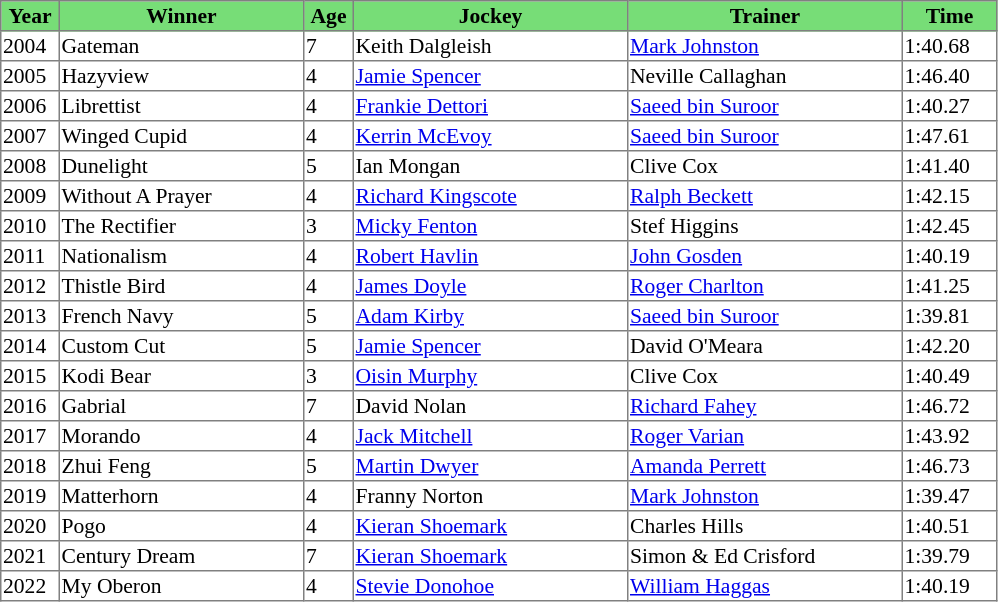<table class = "sortable" | border="1" style="border-collapse: collapse; font-size:90%">
<tr bgcolor="#77dd77" align="center">
<th style="width:36px"><strong>Year</strong></th>
<th style="width:160px"><strong>Winner</strong></th>
<th style="width:30px"><strong>Age</strong></th>
<th style="width:180px"><strong>Jockey</strong></th>
<th style="width:180px"><strong>Trainer</strong></th>
<th style="width:60px"><strong>Time</strong></th>
</tr>
<tr>
<td>2004</td>
<td>Gateman</td>
<td>7</td>
<td>Keith Dalgleish</td>
<td><a href='#'>Mark Johnston</a></td>
<td>1:40.68</td>
</tr>
<tr>
<td>2005</td>
<td>Hazyview</td>
<td>4</td>
<td><a href='#'>Jamie Spencer</a></td>
<td>Neville Callaghan</td>
<td>1:46.40</td>
</tr>
<tr>
<td>2006</td>
<td>Librettist</td>
<td>4</td>
<td><a href='#'>Frankie Dettori</a></td>
<td><a href='#'>Saeed bin Suroor</a></td>
<td>1:40.27</td>
</tr>
<tr>
<td>2007</td>
<td>Winged Cupid</td>
<td>4</td>
<td><a href='#'>Kerrin McEvoy</a></td>
<td><a href='#'>Saeed bin Suroor</a></td>
<td>1:47.61</td>
</tr>
<tr>
<td>2008</td>
<td>Dunelight</td>
<td>5</td>
<td>Ian Mongan</td>
<td>Clive Cox</td>
<td>1:41.40</td>
</tr>
<tr>
<td>2009</td>
<td>Without A Prayer</td>
<td>4</td>
<td><a href='#'>Richard Kingscote</a></td>
<td><a href='#'>Ralph Beckett</a></td>
<td>1:42.15</td>
</tr>
<tr>
<td>2010</td>
<td>The Rectifier</td>
<td>3</td>
<td><a href='#'>Micky Fenton</a></td>
<td>Stef Higgins</td>
<td>1:42.45</td>
</tr>
<tr>
<td>2011</td>
<td>Nationalism</td>
<td>4</td>
<td><a href='#'>Robert Havlin</a></td>
<td><a href='#'>John Gosden</a></td>
<td>1:40.19</td>
</tr>
<tr>
<td>2012</td>
<td>Thistle Bird</td>
<td>4</td>
<td><a href='#'>James Doyle</a></td>
<td><a href='#'>Roger Charlton</a></td>
<td>1:41.25</td>
</tr>
<tr>
<td>2013</td>
<td>French Navy</td>
<td>5</td>
<td><a href='#'>Adam Kirby</a></td>
<td><a href='#'>Saeed bin Suroor</a></td>
<td>1:39.81</td>
</tr>
<tr>
<td>2014</td>
<td>Custom Cut</td>
<td>5</td>
<td><a href='#'>Jamie Spencer</a></td>
<td>David O'Meara</td>
<td>1:42.20</td>
</tr>
<tr>
<td>2015</td>
<td>Kodi Bear</td>
<td>3</td>
<td><a href='#'>Oisin Murphy</a></td>
<td>Clive Cox</td>
<td>1:40.49</td>
</tr>
<tr>
<td>2016</td>
<td>Gabrial</td>
<td>7</td>
<td>David Nolan</td>
<td><a href='#'>Richard Fahey</a></td>
<td>1:46.72</td>
</tr>
<tr>
<td>2017</td>
<td>Morando</td>
<td>4</td>
<td><a href='#'>Jack Mitchell</a></td>
<td><a href='#'>Roger Varian</a></td>
<td>1:43.92</td>
</tr>
<tr>
<td>2018</td>
<td>Zhui Feng</td>
<td>5</td>
<td><a href='#'>Martin Dwyer</a></td>
<td><a href='#'>Amanda Perrett</a></td>
<td>1:46.73</td>
</tr>
<tr>
<td>2019</td>
<td>Matterhorn</td>
<td>4</td>
<td>Franny Norton</td>
<td><a href='#'>Mark Johnston</a></td>
<td>1:39.47</td>
</tr>
<tr>
<td>2020</td>
<td>Pogo</td>
<td>4</td>
<td><a href='#'>Kieran Shoemark</a></td>
<td>Charles Hills</td>
<td>1:40.51</td>
</tr>
<tr>
<td>2021</td>
<td>Century Dream</td>
<td>7</td>
<td><a href='#'>Kieran Shoemark</a></td>
<td>Simon & Ed Crisford</td>
<td>1:39.79</td>
</tr>
<tr>
<td>2022</td>
<td>My Oberon</td>
<td>4</td>
<td><a href='#'>Stevie Donohoe</a></td>
<td><a href='#'>William Haggas</a></td>
<td>1:40.19</td>
</tr>
</table>
